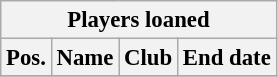<table class="wikitable" style="font-size:95%;">
<tr>
<th colspan="6">Players loaned</th>
</tr>
<tr>
<th>Pos.</th>
<th>Name</th>
<th>Club</th>
<th>End date</th>
</tr>
<tr>
</tr>
</table>
